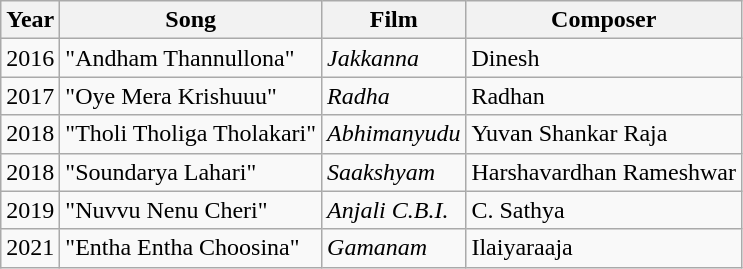<table class="wikitable">
<tr>
<th>Year</th>
<th>Song</th>
<th>Film</th>
<th>Composer</th>
</tr>
<tr>
<td>2016</td>
<td>"Andham Thannullona"</td>
<td><em>Jakkanna</em></td>
<td>Dinesh</td>
</tr>
<tr>
<td>2017</td>
<td>"Oye Mera Krishuuu"</td>
<td><em>Radha</em></td>
<td>Radhan</td>
</tr>
<tr>
<td>2018</td>
<td>"Tholi Tholiga Tholakari"</td>
<td><em>Abhimanyudu</em></td>
<td>Yuvan Shankar Raja</td>
</tr>
<tr>
<td>2018</td>
<td>"Soundarya Lahari"</td>
<td><em>Saakshyam</em></td>
<td>Harshavardhan Rameshwar</td>
</tr>
<tr>
<td>2019</td>
<td>"Nuvvu Nenu Cheri"</td>
<td><em>Anjali C.B.I.</em></td>
<td>C. Sathya</td>
</tr>
<tr>
<td>2021</td>
<td>"Entha Entha Choosina"</td>
<td><em>Gamanam</em></td>
<td>Ilaiyaraaja</td>
</tr>
</table>
